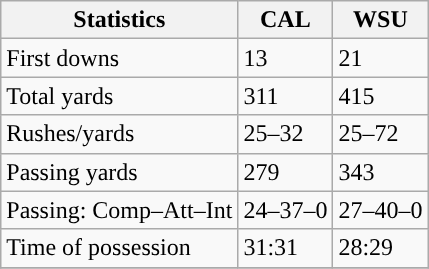<table class="wikitable" style="float: left;">
<tr>
<th>Statistics</th>
<th>CAL</th>
<th>WSU</th>
</tr>
<tr>
<td>First downs</td>
<td>13</td>
<td>21</td>
</tr>
<tr>
<td>Total yards</td>
<td>311</td>
<td>415</td>
</tr>
<tr>
<td>Rushes/yards</td>
<td>25–32</td>
<td>25–72</td>
</tr>
<tr>
<td>Passing yards</td>
<td>279</td>
<td>343</td>
</tr>
<tr>
<td>Passing: Comp–Att–Int</td>
<td>24–37–0</td>
<td>27–40–0</td>
</tr>
<tr>
<td>Time of possession</td>
<td>31:31</td>
<td>28:29</td>
</tr>
<tr>
</tr>
</table>
